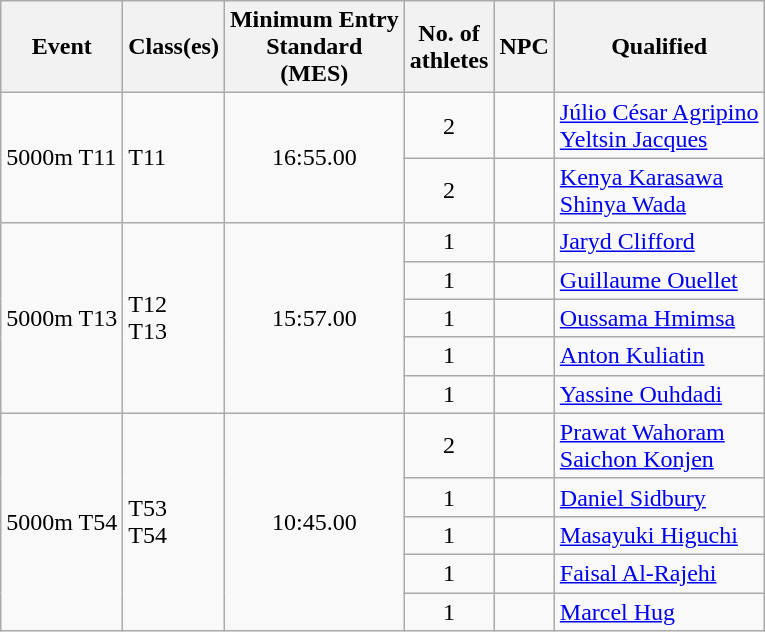<table class="wikitable">
<tr>
<th>Event</th>
<th>Class(es)</th>
<th>Minimum Entry<br>Standard<br>(MES)</th>
<th>No. of<br>athletes</th>
<th>NPC</th>
<th>Qualified</th>
</tr>
<tr>
<td rowspan=2>5000m T11</td>
<td rowspan=2>T11</td>
<td rowspan=2 align=center>16:55.00</td>
<td align=center>2</td>
<td></td>
<td><a href='#'>Júlio César Agripino</a><br><a href='#'>Yeltsin Jacques</a></td>
</tr>
<tr>
<td align=center>2</td>
<td></td>
<td><a href='#'>Kenya Karasawa</a><br><a href='#'>Shinya Wada</a></td>
</tr>
<tr>
<td rowspan=5>5000m T13</td>
<td rowspan=5>T12<br>T13</td>
<td rowspan=5 align=center>15:57.00</td>
<td align=center>1</td>
<td></td>
<td><a href='#'>Jaryd Clifford</a></td>
</tr>
<tr>
<td align=center>1</td>
<td></td>
<td><a href='#'>Guillaume Ouellet</a></td>
</tr>
<tr>
<td align=center>1</td>
<td></td>
<td><a href='#'>Oussama Hmimsa</a></td>
</tr>
<tr>
<td align=center>1</td>
<td></td>
<td><a href='#'>Anton Kuliatin</a></td>
</tr>
<tr>
<td align=center>1</td>
<td></td>
<td><a href='#'>Yassine Ouhdadi</a></td>
</tr>
<tr>
<td rowspan=5>5000m T54</td>
<td rowspan=5>T53<br>T54</td>
<td rowspan=5 align=center>10:45.00</td>
<td align=center>2</td>
<td></td>
<td><a href='#'>Prawat Wahoram</a><br><a href='#'>Saichon Konjen</a></td>
</tr>
<tr>
<td align=center>1</td>
<td></td>
<td><a href='#'>Daniel Sidbury</a></td>
</tr>
<tr>
<td align=center>1</td>
<td></td>
<td><a href='#'>Masayuki Higuchi</a></td>
</tr>
<tr>
<td align=center>1</td>
<td></td>
<td><a href='#'>Faisal Al-Rajehi</a></td>
</tr>
<tr>
<td align=center>1</td>
<td></td>
<td><a href='#'>Marcel Hug</a></td>
</tr>
</table>
